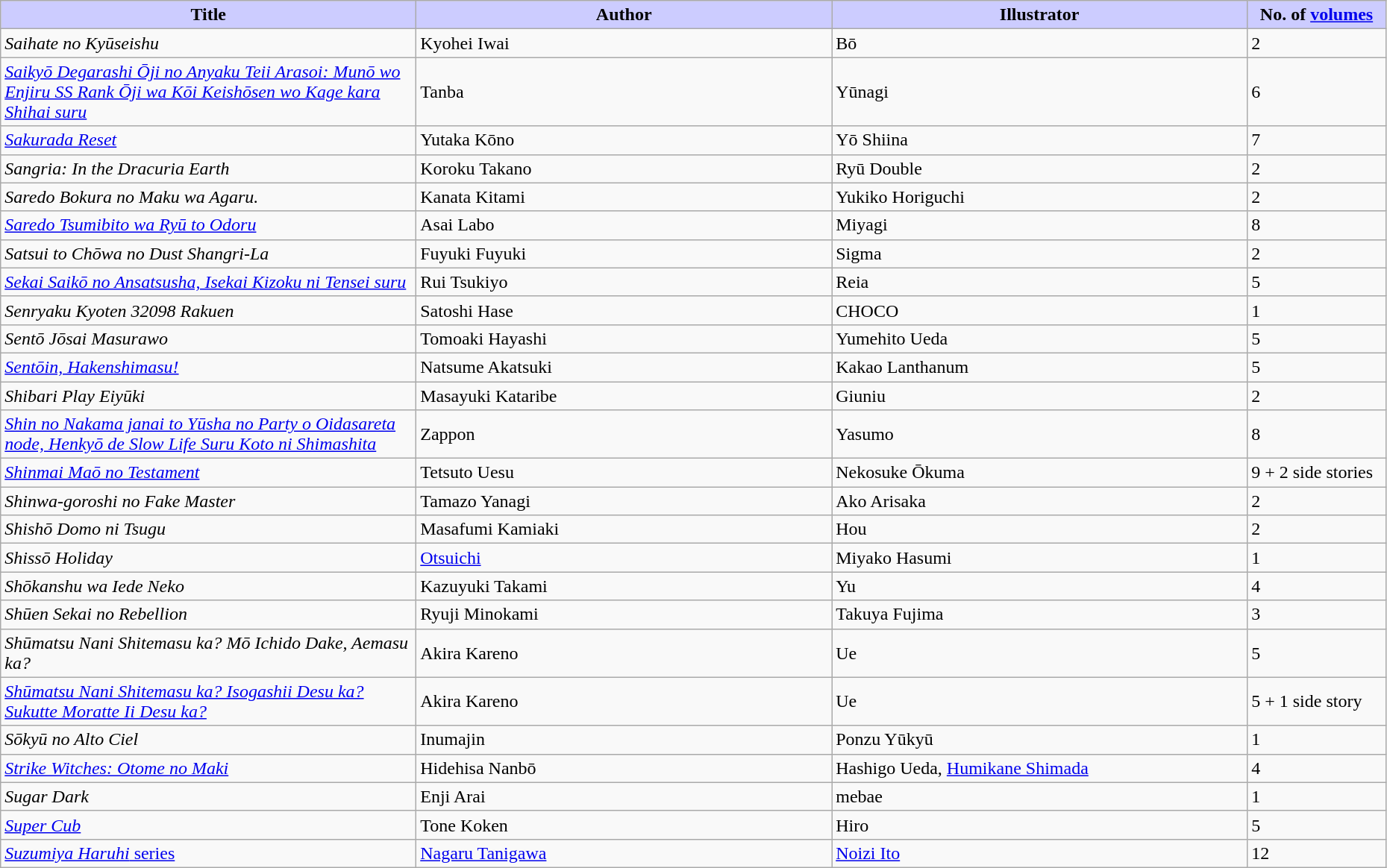<table class="wikitable" style="width: 98%;">
<tr>
<th width=30% style="background:#ccf;">Title</th>
<th width=30% style="background:#ccf;">Author</th>
<th width=30% style="background:#ccf;">Illustrator</th>
<th width=10% style="background:#ccf;">No. of <a href='#'>volumes</a></th>
</tr>
<tr>
<td><em>Saihate no Kyūseishu</em></td>
<td>Kyohei Iwai</td>
<td>Bō</td>
<td>2</td>
</tr>
<tr>
<td><em><a href='#'>Saikyō Degarashi Ōji no Anyaku Teii Arasoi: Munō wo Enjiru SS Rank Ōji wa Kōi Keishōsen wo Kage kara Shihai suru</a></em></td>
<td>Tanba</td>
<td>Yūnagi</td>
<td>6</td>
</tr>
<tr>
<td><em><a href='#'>Sakurada Reset</a></em></td>
<td>Yutaka Kōno</td>
<td>Yō Shiina</td>
<td>7</td>
</tr>
<tr>
<td><em>Sangria: In the Dracuria Earth</em></td>
<td>Koroku Takano</td>
<td>Ryū Double</td>
<td>2</td>
</tr>
<tr>
<td><em>Saredo Bokura no Maku wa Agaru.</em></td>
<td>Kanata Kitami</td>
<td>Yukiko Horiguchi</td>
<td>2</td>
</tr>
<tr>
<td><em><a href='#'>Saredo Tsumibito wa Ryū to Odoru</a></em></td>
<td>Asai Labo</td>
<td>Miyagi</td>
<td>8</td>
</tr>
<tr>
<td><em>Satsui to Chōwa no Dust Shangri-La</em></td>
<td>Fuyuki Fuyuki</td>
<td>Sigma</td>
<td>2</td>
</tr>
<tr>
<td><em><a href='#'>Sekai Saikō no Ansatsusha, Isekai Kizoku ni Tensei suru</a></em></td>
<td>Rui Tsukiyo</td>
<td>Reia</td>
<td>5</td>
</tr>
<tr>
<td><em>Senryaku Kyoten 32098 Rakuen</em></td>
<td>Satoshi Hase</td>
<td>CHOCO</td>
<td>1</td>
</tr>
<tr>
<td><em>Sentō Jōsai Masurawo</em></td>
<td>Tomoaki Hayashi</td>
<td>Yumehito Ueda</td>
<td>5</td>
</tr>
<tr>
<td><em><a href='#'>Sentōin, Hakenshimasu!</a></em></td>
<td>Natsume Akatsuki</td>
<td>Kakao Lanthanum</td>
<td>5</td>
</tr>
<tr>
<td><em>Shibari Play Eiyūki</em></td>
<td>Masayuki Kataribe</td>
<td>Giuniu</td>
<td>2</td>
</tr>
<tr>
<td><em><a href='#'>Shin no Nakama janai to Yūsha no Party o Oidasareta node, Henkyō de Slow Life Suru Koto ni Shimashita</a></em></td>
<td>Zappon</td>
<td>Yasumo</td>
<td>8</td>
</tr>
<tr>
<td><em><a href='#'>Shinmai Maō no Testament</a></em></td>
<td>Tetsuto Uesu</td>
<td>Nekosuke Ōkuma</td>
<td>9 + 2 side stories</td>
</tr>
<tr>
<td><em>Shinwa-goroshi no Fake Master</em></td>
<td>Tamazo Yanagi</td>
<td>Ako Arisaka</td>
<td>2</td>
</tr>
<tr>
<td><em>Shishō Domo ni Tsugu</em></td>
<td>Masafumi Kamiaki</td>
<td>Hou</td>
<td>2</td>
</tr>
<tr>
<td><em>Shissō Holiday</em></td>
<td><a href='#'>Otsuichi</a></td>
<td>Miyako Hasumi</td>
<td>1</td>
</tr>
<tr>
<td><em>Shōkanshu wa Iede Neko</em></td>
<td>Kazuyuki Takami</td>
<td>Yu</td>
<td>4</td>
</tr>
<tr>
<td><em>Shūen Sekai no Rebellion</em></td>
<td>Ryuji Minokami</td>
<td>Takuya Fujima</td>
<td>3</td>
</tr>
<tr>
<td><em>Shūmatsu Nani Shitemasu ka? Mō Ichido Dake, Aemasu ka?</em></td>
<td>Akira Kareno</td>
<td>Ue</td>
<td>5</td>
</tr>
<tr>
<td><em><a href='#'>Shūmatsu Nani Shitemasu ka? Isogashii Desu ka? Sukutte Moratte Ii Desu ka?</a></em></td>
<td>Akira Kareno</td>
<td>Ue</td>
<td>5 + 1 side story</td>
</tr>
<tr>
<td><em>Sōkyū no Alto Ciel</em></td>
<td>Inumajin</td>
<td>Ponzu Yūkyū</td>
<td>1</td>
</tr>
<tr>
<td><em><a href='#'>Strike Witches: Otome no Maki</a></em></td>
<td>Hidehisa Nanbō</td>
<td>Hashigo Ueda, <a href='#'>Humikane Shimada</a></td>
<td>4</td>
</tr>
<tr>
<td><em>Sugar Dark</em></td>
<td>Enji Arai</td>
<td>mebae</td>
<td>1</td>
</tr>
<tr>
<td><em><a href='#'>Super Cub</a></em></td>
<td>Tone Koken</td>
<td>Hiro</td>
<td>5</td>
</tr>
<tr>
<td><a href='#'><em>Suzumiya Haruhi</em> series</a></td>
<td><a href='#'>Nagaru Tanigawa</a></td>
<td><a href='#'>Noizi Ito</a></td>
<td>12</td>
</tr>
</table>
